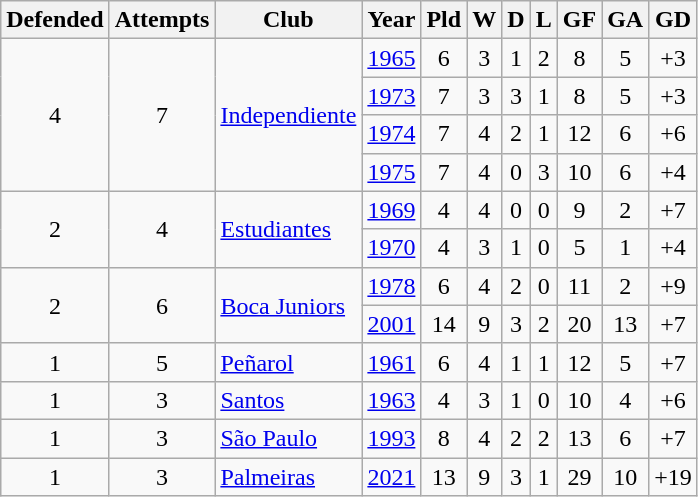<table class="wikitable plainrowheaders sortable" style="text-align: center">
<tr>
<th scope="col">Defended</th>
<th scope="col">Attempts</th>
<th scope="col">Club</th>
<th scope="col">Year</th>
<th scope="col">Pld</th>
<th scope="col">W</th>
<th scope="col">D</th>
<th scope="col">L</th>
<th scope="col">GF</th>
<th scope="col">GA</th>
<th scope="col">GD</th>
</tr>
<tr>
<td rowspan=4>4</td>
<td rowspan=4>7</td>
<td rowspan=4 style="text-align: left"> <a href='#'>Independiente</a></td>
<td><a href='#'>1965</a></td>
<td>6</td>
<td>3</td>
<td>1</td>
<td>2</td>
<td>8</td>
<td>5</td>
<td>+3</td>
</tr>
<tr>
<td><a href='#'>1973</a></td>
<td>7</td>
<td>3</td>
<td>3</td>
<td>1</td>
<td>8</td>
<td>5</td>
<td>+3</td>
</tr>
<tr>
<td><a href='#'>1974</a></td>
<td>7</td>
<td>4</td>
<td>2</td>
<td>1</td>
<td>12</td>
<td>6</td>
<td>+6</td>
</tr>
<tr>
<td><a href='#'>1975</a></td>
<td>7</td>
<td>4</td>
<td>0</td>
<td>3</td>
<td>10</td>
<td>6</td>
<td>+4</td>
</tr>
<tr>
<td rowspan=2>2</td>
<td rowspan=2>4</td>
<td rowspan=2 style="text-align: left"> <a href='#'>Estudiantes</a></td>
<td><a href='#'>1969</a></td>
<td>4</td>
<td>4</td>
<td>0</td>
<td>0</td>
<td>9</td>
<td>2</td>
<td>+7</td>
</tr>
<tr>
<td><a href='#'>1970</a></td>
<td>4</td>
<td>3</td>
<td>1</td>
<td>0</td>
<td>5</td>
<td>1</td>
<td>+4</td>
</tr>
<tr>
<td rowspan=2>2</td>
<td rowspan=2>6</td>
<td rowspan=2 style="text-align: left"> <a href='#'>Boca Juniors</a></td>
<td><a href='#'>1978</a></td>
<td>6</td>
<td>4</td>
<td>2</td>
<td>0</td>
<td>11</td>
<td>2</td>
<td>+9</td>
</tr>
<tr>
<td><a href='#'>2001</a></td>
<td>14</td>
<td>9</td>
<td>3</td>
<td>2</td>
<td>20</td>
<td>13</td>
<td>+7</td>
</tr>
<tr>
<td>1</td>
<td>5</td>
<td style="text-align: left"> <a href='#'>Peñarol</a></td>
<td><a href='#'>1961</a></td>
<td>6</td>
<td>4</td>
<td>1</td>
<td>1</td>
<td>12</td>
<td>5</td>
<td>+7</td>
</tr>
<tr>
<td>1</td>
<td>3</td>
<td style="text-align: left"> <a href='#'>Santos</a></td>
<td><a href='#'>1963</a></td>
<td>4</td>
<td>3</td>
<td>1</td>
<td>0</td>
<td>10</td>
<td>4</td>
<td>+6</td>
</tr>
<tr>
<td>1</td>
<td>3</td>
<td style="text-align: left"> <a href='#'>São Paulo</a></td>
<td><a href='#'>1993</a></td>
<td>8</td>
<td>4</td>
<td>2</td>
<td>2</td>
<td>13</td>
<td>6</td>
<td>+7</td>
</tr>
<tr>
<td>1</td>
<td>3</td>
<td style="text-align: left"> <a href='#'>Palmeiras</a></td>
<td><a href='#'>2021</a></td>
<td>13</td>
<td>9</td>
<td>3</td>
<td>1</td>
<td>29</td>
<td>10</td>
<td>+19</td>
</tr>
</table>
